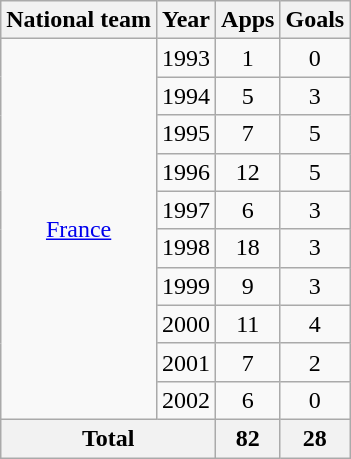<table class="wikitable" style="text-align:center">
<tr>
<th>National team</th>
<th>Year</th>
<th>Apps</th>
<th>Goals</th>
</tr>
<tr>
<td rowspan="10"><a href='#'>France</a></td>
<td>1993</td>
<td>1</td>
<td>0</td>
</tr>
<tr>
<td>1994</td>
<td>5</td>
<td>3</td>
</tr>
<tr>
<td>1995</td>
<td>7</td>
<td>5</td>
</tr>
<tr>
<td>1996</td>
<td>12</td>
<td>5</td>
</tr>
<tr>
<td>1997</td>
<td>6</td>
<td>3</td>
</tr>
<tr>
<td>1998</td>
<td>18</td>
<td>3</td>
</tr>
<tr>
<td>1999</td>
<td>9</td>
<td>3</td>
</tr>
<tr>
<td>2000</td>
<td>11</td>
<td>4</td>
</tr>
<tr>
<td>2001</td>
<td>7</td>
<td>2</td>
</tr>
<tr>
<td>2002</td>
<td>6</td>
<td>0</td>
</tr>
<tr>
<th colspan="2">Total</th>
<th>82</th>
<th>28</th>
</tr>
</table>
